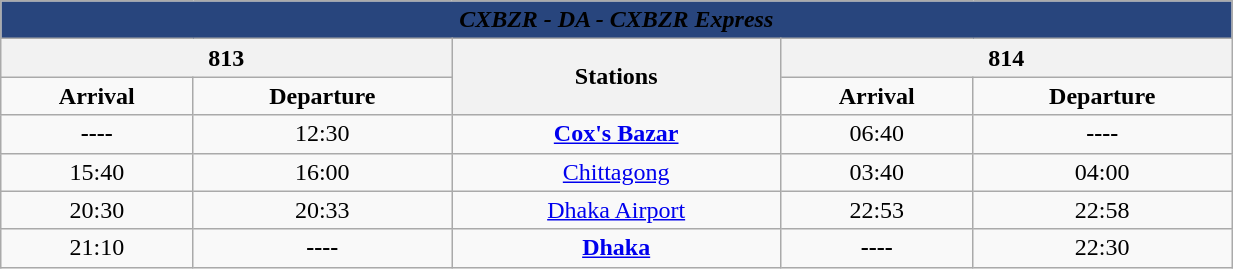<table class="wikitable" width="65%" style="text-align: center;">
<tr>
<th colspan="5" align="center" style="background:#28457D;"><span><em>CXBZR - DA - CXBZR Express</em></span></th>
</tr>
<tr>
<th colspan="2">813</th>
<th rowspan="2">Stations</th>
<th colspan="2">814</th>
</tr>
<tr>
<td><strong>Arrival</strong></td>
<td><strong>Departure</strong></td>
<td><strong>Arrival</strong></td>
<td><strong>Departure</strong></td>
</tr>
<tr>
<td><strong>----</strong></td>
<td>12:30</td>
<td><a href='#'><strong>Cox's Bazar</strong></a></td>
<td>06:40</td>
<td><strong>----</strong></td>
</tr>
<tr>
<td>15:40</td>
<td>16:00</td>
<td><a href='#'>Chittagong</a></td>
<td>03:40</td>
<td>04:00</td>
</tr>
<tr>
<td>20:30</td>
<td>20:33</td>
<td><a href='#'>Dhaka Airport</a></td>
<td>22:53</td>
<td>22:58</td>
</tr>
<tr>
<td>21:10</td>
<td><strong>----</strong></td>
<td><a href='#'><strong>Dhaka</strong></a></td>
<td><strong>----</strong></td>
<td>22:30</td>
</tr>
</table>
